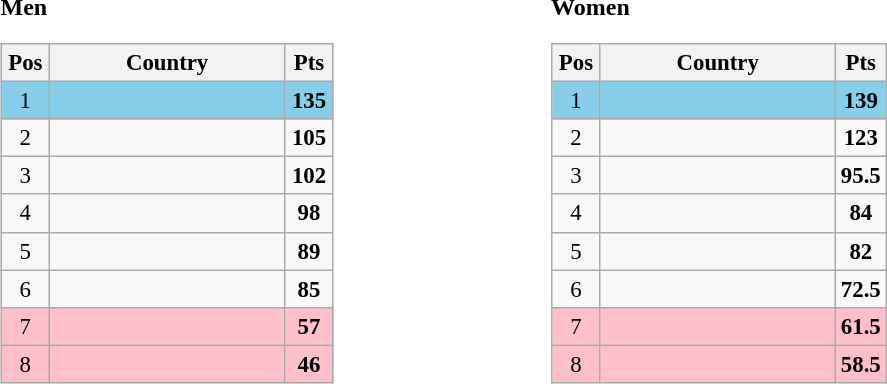<table>
<tr>
<td valign="top" width=33%><br><strong>Men</strong><table class="wikitable" style="text-align: center; font-size:95%">
<tr>
<th width="25">Pos</th>
<th width="150">Country</th>
<th width="25">Pts</th>
</tr>
<tr bgcolor="87ceeb">
<td>1</td>
<td align="left"><strong></strong></td>
<td><strong>135</strong></td>
</tr>
<tr>
<td>2</td>
<td align="left"><strong></strong></td>
<td><strong>105</strong></td>
</tr>
<tr>
<td>3</td>
<td align="left"><strong></strong></td>
<td><strong>102</strong></td>
</tr>
<tr>
<td>4</td>
<td align="left"><strong></strong></td>
<td><strong>98</strong></td>
</tr>
<tr>
<td>5</td>
<td align="left"><strong></strong></td>
<td><strong>89</strong></td>
</tr>
<tr>
<td>6</td>
<td align="left"><strong></strong></td>
<td><strong>85</strong></td>
</tr>
<tr bgcolor="ffc0cb">
<td>7</td>
<td align="left"><strong></strong></td>
<td><strong>57</strong></td>
</tr>
<tr bgcolor="ffc0cb">
<td>8</td>
<td align="left"><strong></strong></td>
<td><strong>46</strong></td>
</tr>
</table>
</td>
<td valign="top" width=33%><br><strong>Women</strong><table class="wikitable" style="text-align: center; font-size:95%">
<tr>
<th width="25">Pos</th>
<th width="150">Country</th>
<th width="25">Pts</th>
</tr>
<tr bgcolor="87ceeb">
<td>1</td>
<td align="left"><strong></strong></td>
<td><strong>139</strong></td>
</tr>
<tr>
<td>2</td>
<td align="left"><strong></strong></td>
<td><strong>123</strong></td>
</tr>
<tr>
<td>3</td>
<td align="left"><strong></strong></td>
<td><strong>95.5</strong></td>
</tr>
<tr>
<td>4</td>
<td align="left"><strong></strong></td>
<td><strong>84</strong></td>
</tr>
<tr>
<td>5</td>
<td align="left"><strong></strong></td>
<td><strong>82</strong></td>
</tr>
<tr>
<td>6</td>
<td align="left"><strong></strong></td>
<td><strong>72.5</strong></td>
</tr>
<tr bgcolor="ffc0cb">
<td>7</td>
<td align="left"><strong></strong></td>
<td><strong>61.5</strong></td>
</tr>
<tr bgcolor="ffc0cb">
<td>8</td>
<td align="left"><strong></strong></td>
<td><strong>58.5</strong></td>
</tr>
</table>
</td>
</tr>
</table>
